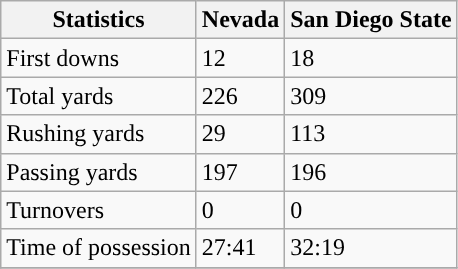<table class="wikitable">
<tr>
<th>Statistics</th>
<th>Nevada</th>
<th>San Diego State</th>
</tr>
<tr>
<td>First downs</td>
<td>12</td>
<td>18</td>
</tr>
<tr>
<td>Total yards</td>
<td>226</td>
<td>309</td>
</tr>
<tr>
<td>Rushing yards</td>
<td>29</td>
<td>113</td>
</tr>
<tr>
<td>Passing yards</td>
<td>197</td>
<td>196</td>
</tr>
<tr>
<td>Turnovers</td>
<td>0</td>
<td>0</td>
</tr>
<tr>
<td>Time of possession</td>
<td>27:41</td>
<td>32:19</td>
</tr>
<tr>
</tr>
</table>
